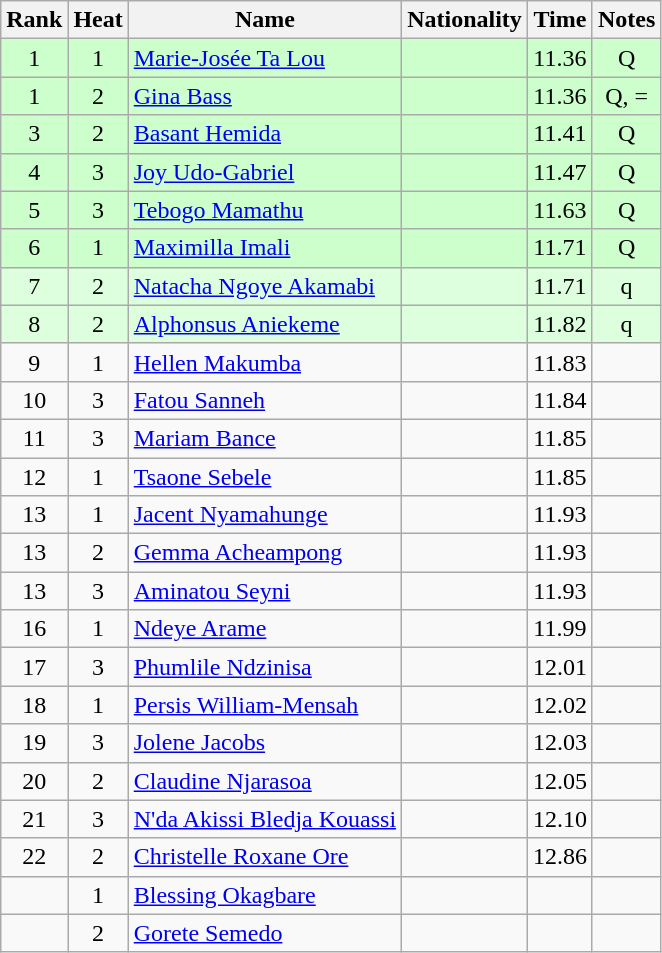<table class="wikitable sortable" style="text-align:center">
<tr>
<th>Rank</th>
<th>Heat</th>
<th>Name</th>
<th>Nationality</th>
<th>Time</th>
<th>Notes</th>
</tr>
<tr bgcolor=ccffcc>
<td>1</td>
<td>1</td>
<td align=left><a href='#'>Marie-Josée Ta Lou</a></td>
<td align=left></td>
<td>11.36</td>
<td>Q</td>
</tr>
<tr bgcolor=ccffcc>
<td>1</td>
<td>2</td>
<td align=left><a href='#'>Gina Bass</a></td>
<td align=left></td>
<td>11.36</td>
<td>Q, =</td>
</tr>
<tr bgcolor=ccffcc>
<td>3</td>
<td>2</td>
<td align=left><a href='#'>Basant Hemida</a></td>
<td align=left></td>
<td>11.41</td>
<td>Q</td>
</tr>
<tr bgcolor=ccffcc>
<td>4</td>
<td>3</td>
<td align=left><a href='#'>Joy Udo-Gabriel</a></td>
<td align=left></td>
<td>11.47</td>
<td>Q</td>
</tr>
<tr bgcolor=ccffcc>
<td>5</td>
<td>3</td>
<td align=left><a href='#'>Tebogo Mamathu</a></td>
<td align=left></td>
<td>11.63</td>
<td>Q</td>
</tr>
<tr bgcolor=ccffcc>
<td>6</td>
<td>1</td>
<td align=left><a href='#'>Maximilla Imali</a></td>
<td align=left></td>
<td>11.71</td>
<td>Q</td>
</tr>
<tr bgcolor=ddffdd>
<td>7</td>
<td>2</td>
<td align=left><a href='#'>Natacha Ngoye Akamabi</a></td>
<td align=left></td>
<td>11.71</td>
<td>q</td>
</tr>
<tr bgcolor=ddffdd>
<td>8</td>
<td>2</td>
<td align=left><a href='#'>Alphonsus Aniekeme</a></td>
<td align=left></td>
<td>11.82</td>
<td>q</td>
</tr>
<tr>
<td>9</td>
<td>1</td>
<td align=left><a href='#'>Hellen Makumba</a></td>
<td align=left></td>
<td>11.83</td>
<td></td>
</tr>
<tr>
<td>10</td>
<td>3</td>
<td align=left><a href='#'>Fatou Sanneh</a></td>
<td align=left></td>
<td>11.84</td>
<td></td>
</tr>
<tr>
<td>11</td>
<td>3</td>
<td align=left><a href='#'>Mariam Bance</a></td>
<td align=left></td>
<td>11.85</td>
<td></td>
</tr>
<tr>
<td>12</td>
<td>1</td>
<td align=left><a href='#'>Tsaone Sebele</a></td>
<td align=left></td>
<td>11.85</td>
<td></td>
</tr>
<tr>
<td>13</td>
<td>1</td>
<td align=left><a href='#'>Jacent Nyamahunge</a></td>
<td align=left></td>
<td>11.93</td>
<td></td>
</tr>
<tr>
<td>13</td>
<td>2</td>
<td align=left><a href='#'>Gemma Acheampong</a></td>
<td align=left></td>
<td>11.93</td>
<td></td>
</tr>
<tr>
<td>13</td>
<td>3</td>
<td align=left><a href='#'>Aminatou Seyni</a></td>
<td align=left></td>
<td>11.93</td>
<td></td>
</tr>
<tr>
<td>16</td>
<td>1</td>
<td align=left><a href='#'>Ndeye Arame</a></td>
<td align=left></td>
<td>11.99</td>
<td></td>
</tr>
<tr>
<td>17</td>
<td>3</td>
<td align=left><a href='#'>Phumlile Ndzinisa</a></td>
<td align=left></td>
<td>12.01</td>
<td></td>
</tr>
<tr>
<td>18</td>
<td>1</td>
<td align=left><a href='#'>Persis William-Mensah</a></td>
<td align=left></td>
<td>12.02</td>
<td></td>
</tr>
<tr>
<td>19</td>
<td>3</td>
<td align=left><a href='#'>Jolene Jacobs</a></td>
<td align=left></td>
<td>12.03</td>
<td></td>
</tr>
<tr>
<td>20</td>
<td>2</td>
<td align=left><a href='#'>Claudine Njarasoa</a></td>
<td align=left></td>
<td>12.05</td>
<td></td>
</tr>
<tr>
<td>21</td>
<td>3</td>
<td align=left><a href='#'>N'da Akissi Bledja Kouassi</a></td>
<td align=left></td>
<td>12.10</td>
<td></td>
</tr>
<tr>
<td>22</td>
<td>2</td>
<td align=left><a href='#'>Christelle Roxane Ore</a></td>
<td align=left></td>
<td>12.86</td>
<td></td>
</tr>
<tr>
<td></td>
<td>1</td>
<td align=left><a href='#'>Blessing Okagbare</a></td>
<td align=left></td>
<td></td>
<td></td>
</tr>
<tr>
<td></td>
<td>2</td>
<td align=left><a href='#'>Gorete Semedo</a></td>
<td align=left></td>
<td></td>
<td></td>
</tr>
</table>
